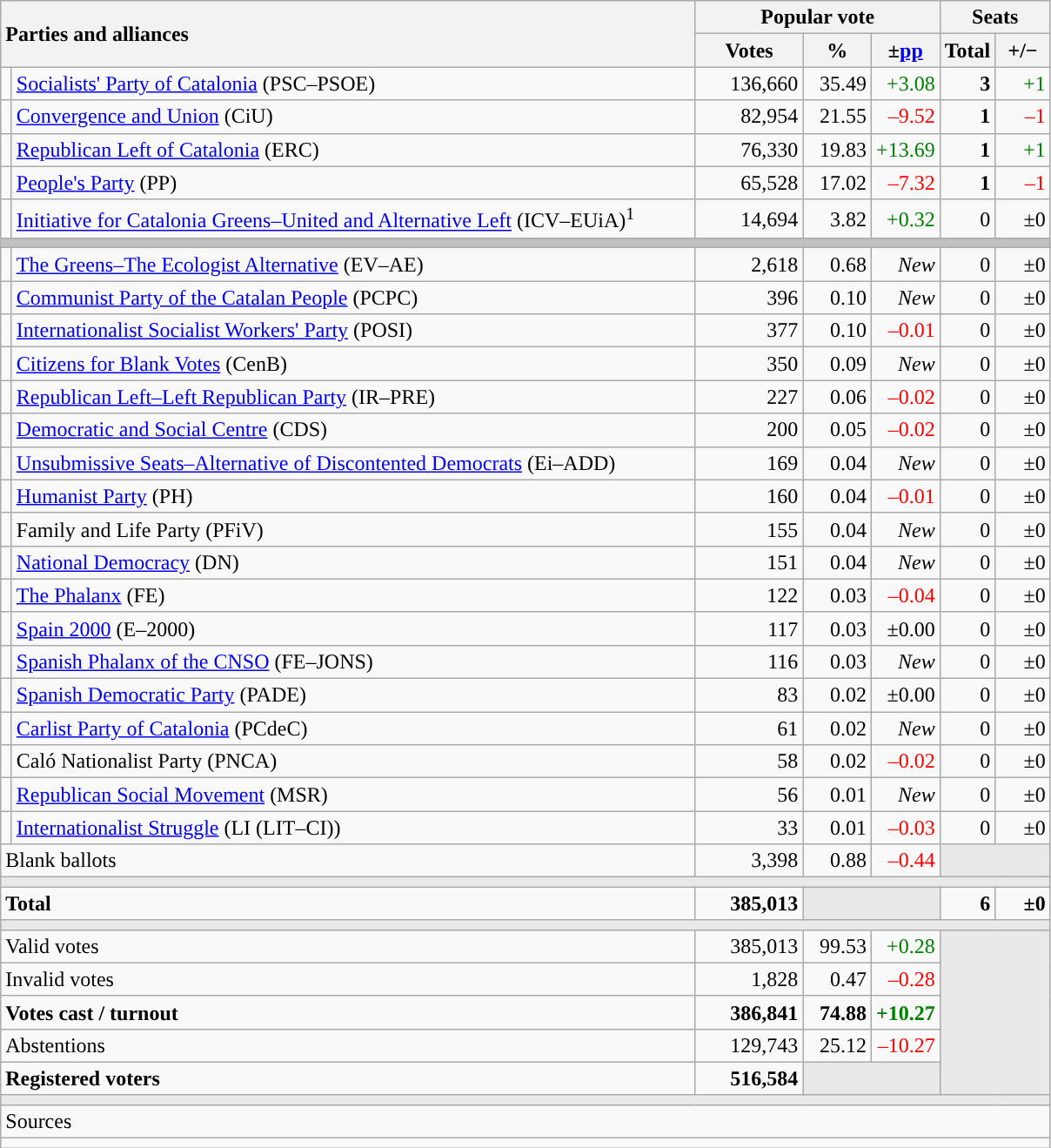<table class="wikitable" style="text-align:right;">
<tr>
<th style="text-align:left;" rowspan="2" colspan="2" width="525">Parties and alliances</th>
<th colspan="3">Popular vote</th>
<th colspan="2">Seats</th>
</tr>
<tr>
<th width="75">Votes</th>
<th width="45">%</th>
<th width="45">±<a href='#'>pp</a></th>
<th width="35">Total</th>
<th width="35">+/−</th>
</tr>
<tr>
<td width="1" style="color:inherit;background:"></td>
<td align="left"><a href='#'>Socialists' Party of Catalonia</a> (PSC–PSOE)</td>
<td>136,660</td>
<td>35.49</td>
<td style="color:green;">+3.08</td>
<td><strong>3</strong></td>
<td style="color:green;">+1</td>
</tr>
<tr>
<td style="color:inherit;background:"></td>
<td align="left"><a href='#'>Convergence and Union</a> (CiU)</td>
<td>82,954</td>
<td>21.55</td>
<td style="color:red;">–9.52</td>
<td><strong>1</strong></td>
<td style="color:red;">–1</td>
</tr>
<tr>
<td style="color:inherit;background:"></td>
<td align="left"><a href='#'>Republican Left of Catalonia</a> (ERC)</td>
<td>76,330</td>
<td>19.83</td>
<td style="color:green;">+13.69</td>
<td><strong>1</strong></td>
<td style="color:green;">+1</td>
</tr>
<tr>
<td style="color:inherit;background:"></td>
<td align="left"><a href='#'>People's Party</a> (PP)</td>
<td>65,528</td>
<td>17.02</td>
<td style="color:red;">–7.32</td>
<td><strong>1</strong></td>
<td style="color:red;">–1</td>
</tr>
<tr>
<td style="color:inherit;background:"></td>
<td align="left"><a href='#'>Initiative for Catalonia Greens–United and Alternative Left</a> (ICV–EUiA)<sup>1</sup></td>
<td>14,694</td>
<td>3.82</td>
<td style="color:green;">+0.32</td>
<td>0</td>
<td>±0</td>
</tr>
<tr>
<td colspan="7" bgcolor="#C0C0C0"></td>
</tr>
<tr>
<td style="color:inherit;background:"></td>
<td align="left"><a href='#'>The Greens–The Ecologist Alternative</a> (EV–AE)</td>
<td>2,618</td>
<td>0.68</td>
<td><em>New</em></td>
<td>0</td>
<td>±0</td>
</tr>
<tr>
<td style="color:inherit;background:"></td>
<td align="left"><a href='#'>Communist Party of the Catalan People</a> (PCPC)</td>
<td>396</td>
<td>0.10</td>
<td><em>New</em></td>
<td>0</td>
<td>±0</td>
</tr>
<tr>
<td style="color:inherit;background:"></td>
<td align="left"><a href='#'>Internationalist Socialist Workers' Party</a> (POSI)</td>
<td>377</td>
<td>0.10</td>
<td style="color:red;">–0.01</td>
<td>0</td>
<td>±0</td>
</tr>
<tr>
<td style="color:inherit;background:"></td>
<td align="left"><a href='#'>Citizens for Blank Votes</a> (CenB)</td>
<td>350</td>
<td>0.09</td>
<td><em>New</em></td>
<td>0</td>
<td>±0</td>
</tr>
<tr>
<td style="color:inherit;background:"></td>
<td align="left"><a href='#'>Republican Left–Left Republican Party</a> (IR–PRE)</td>
<td>227</td>
<td>0.06</td>
<td style="color:red;">–0.02</td>
<td>0</td>
<td>±0</td>
</tr>
<tr>
<td style="color:inherit;background:"></td>
<td align="left"><a href='#'>Democratic and Social Centre</a> (CDS)</td>
<td>200</td>
<td>0.05</td>
<td style="color:red;">–0.02</td>
<td>0</td>
<td>±0</td>
</tr>
<tr>
<td style="color:inherit;background:"></td>
<td align="left"><a href='#'>Unsubmissive Seats–Alternative of Discontented Democrats</a> (Ei–ADD)</td>
<td>169</td>
<td>0.04</td>
<td><em>New</em></td>
<td>0</td>
<td>±0</td>
</tr>
<tr>
<td style="color:inherit;background:"></td>
<td align="left"><a href='#'>Humanist Party</a> (PH)</td>
<td>160</td>
<td>0.04</td>
<td style="color:red;">–0.01</td>
<td>0</td>
<td>±0</td>
</tr>
<tr>
<td style="color:inherit;background:"></td>
<td align="left">Family and Life Party (PFiV)</td>
<td>155</td>
<td>0.04</td>
<td><em>New</em></td>
<td>0</td>
<td>±0</td>
</tr>
<tr>
<td style="color:inherit;background:"></td>
<td align="left"><a href='#'>National Democracy</a> (DN)</td>
<td>151</td>
<td>0.04</td>
<td><em>New</em></td>
<td>0</td>
<td>±0</td>
</tr>
<tr>
<td style="color:inherit;background:"></td>
<td align="left"><a href='#'>The Phalanx</a> (FE)</td>
<td>122</td>
<td>0.03</td>
<td style="color:red;">–0.04</td>
<td>0</td>
<td>±0</td>
</tr>
<tr>
<td style="color:inherit;background:"></td>
<td align="left"><a href='#'>Spain 2000</a> (E–2000)</td>
<td>117</td>
<td>0.03</td>
<td>±0.00</td>
<td>0</td>
<td>±0</td>
</tr>
<tr>
<td style="color:inherit;background:"></td>
<td align="left"><a href='#'>Spanish Phalanx of the CNSO</a> (FE–JONS)</td>
<td>116</td>
<td>0.03</td>
<td><em>New</em></td>
<td>0</td>
<td>±0</td>
</tr>
<tr>
<td style="color:inherit;background:"></td>
<td align="left"><a href='#'>Spanish Democratic Party</a> (PADE)</td>
<td>83</td>
<td>0.02</td>
<td>±0.00</td>
<td>0</td>
<td>±0</td>
</tr>
<tr>
<td style="color:inherit;background:"></td>
<td align="left"><a href='#'>Carlist Party of Catalonia</a> (PCdeC)</td>
<td>61</td>
<td>0.02</td>
<td><em>New</em></td>
<td>0</td>
<td>±0</td>
</tr>
<tr>
<td style="color:inherit;background:"></td>
<td align="left">Caló Nationalist Party (PNCA)</td>
<td>58</td>
<td>0.02</td>
<td style="color:red;">–0.02</td>
<td>0</td>
<td>±0</td>
</tr>
<tr>
<td style="color:inherit;background:"></td>
<td align="left"><a href='#'>Republican Social Movement</a> (MSR)</td>
<td>56</td>
<td>0.01</td>
<td><em>New</em></td>
<td>0</td>
<td>±0</td>
</tr>
<tr>
<td style="color:inherit;background:"></td>
<td align="left"><a href='#'>Internationalist Struggle</a> (LI (LIT–CI))</td>
<td>33</td>
<td>0.01</td>
<td style="color:red;">–0.03</td>
<td>0</td>
<td>±0</td>
</tr>
<tr>
<td align="left" colspan="2">Blank ballots</td>
<td>3,398</td>
<td>0.88</td>
<td style="color:red;">–0.44</td>
<td bgcolor="#E9E9E9" colspan="2"></td>
</tr>
<tr>
<td colspan="7" bgcolor="#E9E9E9"></td>
</tr>
<tr style="font-weight:bold;">
<td align="left" colspan="2">Total</td>
<td>385,013</td>
<td bgcolor="#E9E9E9" colspan="2"></td>
<td>6</td>
<td>±0</td>
</tr>
<tr>
<td colspan="7" bgcolor="#E9E9E9"></td>
</tr>
<tr>
<td align="left" colspan="2">Valid votes</td>
<td>385,013</td>
<td>99.53</td>
<td style="color:green;">+0.28</td>
<td bgcolor="#E9E9E9" colspan="2" rowspan="5"></td>
</tr>
<tr>
<td align="left" colspan="2">Invalid votes</td>
<td>1,828</td>
<td>0.47</td>
<td style="color:red;">–0.28</td>
</tr>
<tr style="font-weight:bold;">
<td align="left" colspan="2">Votes cast / turnout</td>
<td>386,841</td>
<td>74.88</td>
<td style="color:green;">+10.27</td>
</tr>
<tr>
<td align="left" colspan="2">Abstentions</td>
<td>129,743</td>
<td>25.12</td>
<td style="color:red;">–10.27</td>
</tr>
<tr style="font-weight:bold;">
<td align="left" colspan="2">Registered voters</td>
<td>516,584</td>
<td bgcolor="#E9E9E9" colspan="2"></td>
</tr>
<tr>
<td colspan="7" bgcolor="#E9E9E9"></td>
</tr>
<tr>
<td align="left" colspan="7">Sources</td>
</tr>
<tr>
<td colspan="7" style="text-align:left; max-width:790px;"></td>
</tr>
</table>
